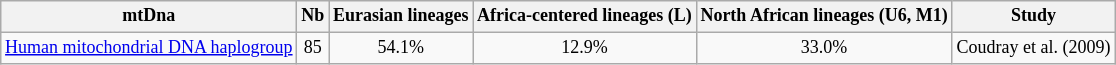<table class="wikitable sortable" style="text-align:center; font-size: 75%">
<tr>
<th>mtDna</th>
<th>Nb</th>
<th>Eurasian lineages</th>
<th>Africa-centered lineages (L)</th>
<th>North African lineages (U6, M1)</th>
<th>Study</th>
</tr>
<tr>
<td><a href='#'>Human mitochondrial DNA haplogroup</a></td>
<td>85</td>
<td>54.1%</td>
<td>12.9%</td>
<td>33.0%</td>
<td>Coudray et al. (2009)</td>
</tr>
</table>
